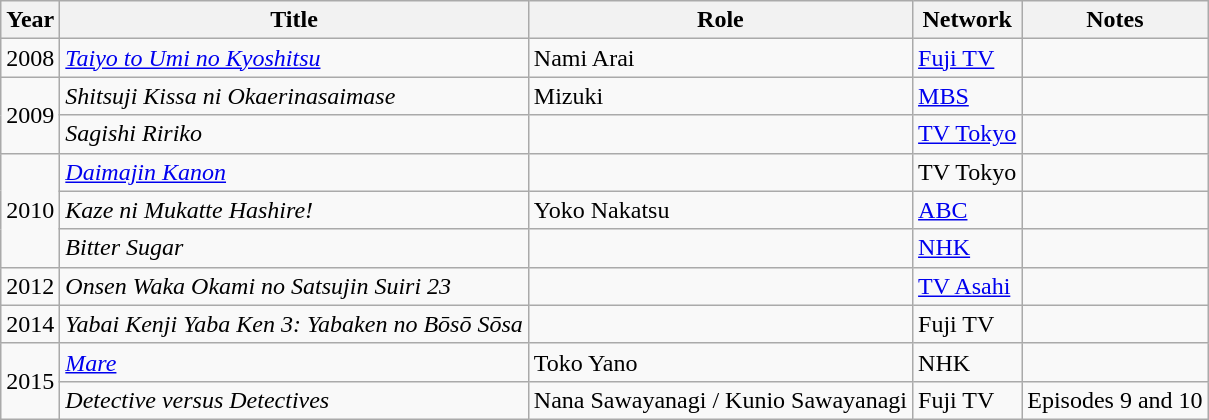<table class="wikitable">
<tr>
<th>Year</th>
<th>Title</th>
<th>Role</th>
<th>Network</th>
<th>Notes</th>
</tr>
<tr>
<td>2008</td>
<td><em><a href='#'>Taiyo to Umi no Kyoshitsu</a></em></td>
<td>Nami Arai</td>
<td><a href='#'>Fuji TV</a></td>
<td></td>
</tr>
<tr>
<td rowspan="2">2009</td>
<td><em>Shitsuji Kissa ni Okaerinasaimase</em></td>
<td>Mizuki</td>
<td><a href='#'>MBS</a></td>
<td></td>
</tr>
<tr>
<td><em>Sagishi Ririko</em></td>
<td></td>
<td><a href='#'>TV Tokyo</a></td>
<td></td>
</tr>
<tr>
<td rowspan="3">2010</td>
<td><em><a href='#'>Daimajin Kanon</a></em></td>
<td></td>
<td>TV Tokyo</td>
<td></td>
</tr>
<tr>
<td><em>Kaze ni Mukatte Hashire!</em></td>
<td>Yoko Nakatsu</td>
<td><a href='#'>ABC</a></td>
<td></td>
</tr>
<tr>
<td><em>Bitter Sugar</em></td>
<td></td>
<td><a href='#'>NHK</a></td>
<td></td>
</tr>
<tr>
<td>2012</td>
<td><em>Onsen Waka Okami no Satsujin Suiri 23</em></td>
<td></td>
<td><a href='#'>TV Asahi</a></td>
<td></td>
</tr>
<tr>
<td>2014</td>
<td><em>Yabai Kenji Yaba Ken 3: Yabaken no Bōsō Sōsa</em></td>
<td></td>
<td>Fuji TV</td>
<td></td>
</tr>
<tr>
<td rowspan="2">2015</td>
<td><em><a href='#'>Mare</a></em></td>
<td>Toko Yano</td>
<td>NHK</td>
<td></td>
</tr>
<tr>
<td><em>Detective versus Detectives</em></td>
<td>Nana Sawayanagi / Kunio Sawayanagi</td>
<td>Fuji TV</td>
<td>Episodes 9 and 10</td>
</tr>
</table>
